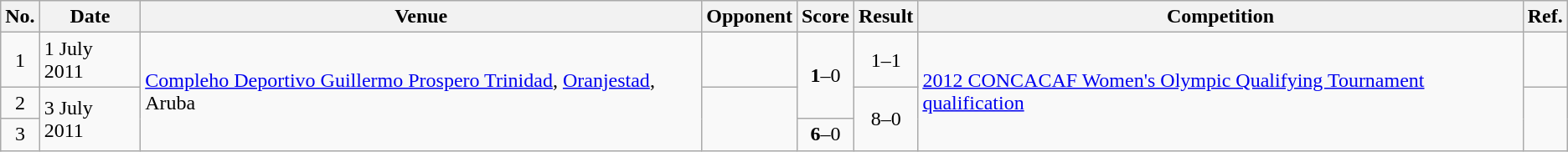<table class="wikitable">
<tr>
<th>No.</th>
<th>Date</th>
<th>Venue</th>
<th>Opponent</th>
<th>Score</th>
<th>Result</th>
<th>Competition</th>
<th>Ref.</th>
</tr>
<tr>
<td style="text-align:center;">1</td>
<td>1 July 2011</td>
<td rowspan=3><a href='#'>Compleho Deportivo Guillermo Prospero Trinidad</a>, <a href='#'>Oranjestad</a>, Aruba</td>
<td></td>
<td rowspan=2 style="text-align:center;"><strong>1</strong>–0</td>
<td style="text-align:center;">1–1</td>
<td rowspan=3><a href='#'>2012 CONCACAF Women's Olympic Qualifying Tournament qualification</a></td>
<td></td>
</tr>
<tr>
<td style="text-align:center;">2</td>
<td rowspan=2>3 July 2011</td>
<td rowspan=2></td>
<td rowspan=2 style="text-align:center;">8–0</td>
<td rowspan=2></td>
</tr>
<tr style="text-align:center;">
<td>3</td>
<td><strong>6</strong>–0</td>
</tr>
</table>
